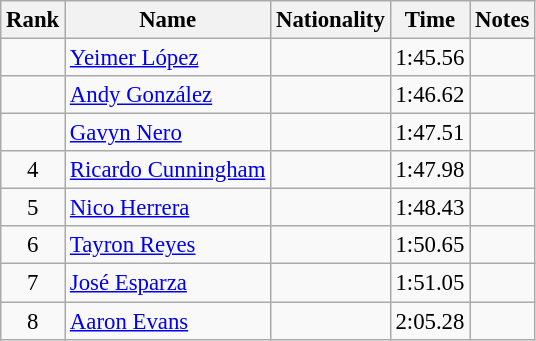<table class="wikitable sortable" style="text-align:center; font-size:95%">
<tr>
<th>Rank</th>
<th>Name</th>
<th>Nationality</th>
<th>Time</th>
<th>Notes</th>
</tr>
<tr>
<td></td>
<td align=left><a href='#'>Yeimer López</a></td>
<td align=left></td>
<td>1:45.56</td>
<td></td>
</tr>
<tr>
<td></td>
<td align=left><a href='#'>Andy González</a></td>
<td align=left></td>
<td>1:46.62</td>
<td></td>
</tr>
<tr>
<td></td>
<td align=left><a href='#'>Gavyn Nero</a></td>
<td align=left></td>
<td>1:47.51</td>
<td></td>
</tr>
<tr>
<td>4</td>
<td align=left><a href='#'>Ricardo Cunningham</a></td>
<td align=left></td>
<td>1:47.98</td>
<td></td>
</tr>
<tr>
<td>5</td>
<td align=left><a href='#'>Nico Herrera</a></td>
<td align=left></td>
<td>1:48.43</td>
<td></td>
</tr>
<tr>
<td>6</td>
<td align=left><a href='#'>Tayron Reyes</a></td>
<td align=left></td>
<td>1:50.65</td>
<td></td>
</tr>
<tr>
<td>7</td>
<td align=left><a href='#'>José Esparza</a></td>
<td align=left></td>
<td>1:51.05</td>
<td></td>
</tr>
<tr>
<td>8</td>
<td align=left><a href='#'>Aaron Evans</a></td>
<td align=left></td>
<td>2:05.28</td>
<td></td>
</tr>
</table>
